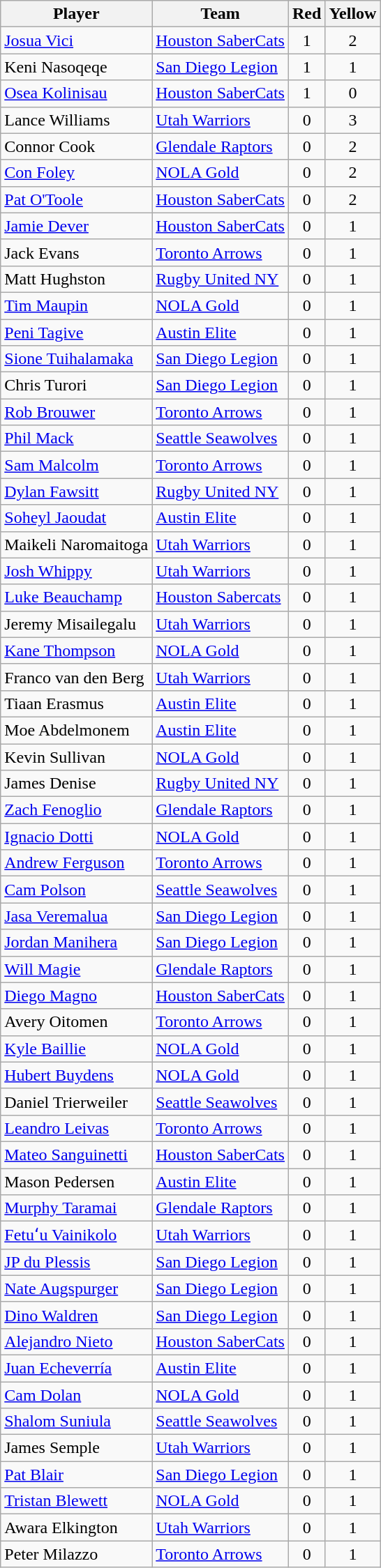<table class="wikitable sortable" style="text-align:center;">
<tr>
<th>Player</th>
<th>Team</th>
<th> Red</th>
<th> Yellow</th>
</tr>
<tr>
<td align="left"> <a href='#'>Josua Vici</a></td>
<td align="left"><a href='#'>Houston SaberCats</a></td>
<td>1</td>
<td>2</td>
</tr>
<tr>
<td align="left"> Keni Nasoqeqe</td>
<td align="left"><a href='#'>San Diego Legion</a></td>
<td>1</td>
<td>1</td>
</tr>
<tr>
<td align="left"> <a href='#'>Osea Kolinisau</a> </td>
<td align="left"><a href='#'>Houston SaberCats</a></td>
<td>1</td>
<td>0</td>
</tr>
<tr>
<td align="left"> Lance Williams</td>
<td align="left"><a href='#'>Utah Warriors</a></td>
<td>0</td>
<td>3</td>
</tr>
<tr>
<td align="left"> Connor Cook</td>
<td align="left"><a href='#'>Glendale Raptors</a></td>
<td>0</td>
<td>2</td>
</tr>
<tr>
<td align="left"> <a href='#'>Con Foley</a></td>
<td align="left"><a href='#'>NOLA Gold</a></td>
<td>0</td>
<td>2</td>
</tr>
<tr>
<td align="left"> <a href='#'>Pat O'Toole</a></td>
<td align="left"><a href='#'>Houston SaberCats</a></td>
<td>0</td>
<td>2</td>
</tr>
<tr>
<td align="left"> <a href='#'>Jamie Dever</a></td>
<td align="left"><a href='#'>Houston SaberCats</a></td>
<td>0</td>
<td>1</td>
</tr>
<tr>
<td align="left"> Jack Evans</td>
<td align="left"><a href='#'>Toronto Arrows</a></td>
<td>0</td>
<td>1</td>
</tr>
<tr>
<td align="left"> Matt Hughston</td>
<td align="left"><a href='#'>Rugby United NY</a></td>
<td>0</td>
<td>1</td>
</tr>
<tr>
<td align="left"> <a href='#'>Tim Maupin</a></td>
<td align="left"><a href='#'>NOLA Gold</a></td>
<td>0</td>
<td>1</td>
</tr>
<tr>
<td align="left"> <a href='#'>Peni Tagive</a></td>
<td align="left"><a href='#'>Austin Elite</a></td>
<td>0</td>
<td>1</td>
</tr>
<tr>
<td align="left"> <a href='#'>Sione Tuihalamaka</a></td>
<td align="left"><a href='#'>San Diego Legion</a></td>
<td>0</td>
<td>1</td>
</tr>
<tr>
<td align="left"> Chris Turori</td>
<td align="left"><a href='#'>San Diego Legion</a></td>
<td>0</td>
<td>1</td>
</tr>
<tr>
<td align="left"> <a href='#'>Rob Brouwer</a></td>
<td align="left"><a href='#'>Toronto Arrows</a></td>
<td>0</td>
<td>1</td>
</tr>
<tr>
<td align="left"> <a href='#'>Phil Mack</a></td>
<td align="left"><a href='#'>Seattle Seawolves</a></td>
<td>0</td>
<td>1</td>
</tr>
<tr>
<td align="left"> <a href='#'>Sam Malcolm</a></td>
<td align="left"><a href='#'>Toronto Arrows</a></td>
<td>0</td>
<td>1</td>
</tr>
<tr>
<td align="left"> <a href='#'>Dylan Fawsitt</a></td>
<td align="left"><a href='#'>Rugby United NY</a></td>
<td>0</td>
<td>1</td>
</tr>
<tr>
<td align="left"> <a href='#'>Soheyl Jaoudat</a></td>
<td align="left"><a href='#'>Austin Elite</a></td>
<td>0</td>
<td>1</td>
</tr>
<tr>
<td align="left"> Maikeli Naromaitoga</td>
<td align="left"><a href='#'>Utah Warriors</a></td>
<td>0</td>
<td>1</td>
</tr>
<tr>
<td align="left"> <a href='#'>Josh Whippy</a></td>
<td align="left"><a href='#'>Utah Warriors</a></td>
<td>0</td>
<td>1</td>
</tr>
<tr>
<td align="left"> <a href='#'>Luke Beauchamp</a></td>
<td align="left"><a href='#'>Houston Sabercats</a></td>
<td>0</td>
<td>1</td>
</tr>
<tr>
<td align="left"> Jeremy Misailegalu</td>
<td align="left"><a href='#'>Utah Warriors</a></td>
<td>0</td>
<td>1</td>
</tr>
<tr>
<td align="left"> <a href='#'>Kane Thompson</a></td>
<td align="left"><a href='#'>NOLA Gold</a></td>
<td>0</td>
<td>1</td>
</tr>
<tr>
<td align="left"> Franco van den Berg</td>
<td align="left"><a href='#'>Utah Warriors</a></td>
<td>0</td>
<td>1</td>
</tr>
<tr>
<td align="left"> Tiaan Erasmus</td>
<td align="left"><a href='#'>Austin Elite</a></td>
<td>0</td>
<td>1</td>
</tr>
<tr>
<td align="left"> Moe Abdelmonem</td>
<td align="left"><a href='#'>Austin Elite</a></td>
<td>0</td>
<td>1</td>
</tr>
<tr>
<td align="left"> Kevin Sullivan</td>
<td align="left"><a href='#'>NOLA Gold</a></td>
<td>0</td>
<td>1</td>
</tr>
<tr>
<td align="left"> James Denise</td>
<td align="left"><a href='#'>Rugby United NY</a></td>
<td>0</td>
<td>1</td>
</tr>
<tr>
<td align="left"> <a href='#'>Zach Fenoglio</a></td>
<td align="left"><a href='#'>Glendale Raptors</a></td>
<td>0</td>
<td>1</td>
</tr>
<tr>
<td align="left"> <a href='#'>Ignacio Dotti</a></td>
<td align="left"><a href='#'>NOLA Gold</a></td>
<td>0</td>
<td>1</td>
</tr>
<tr>
<td align="left"> <a href='#'>Andrew Ferguson</a></td>
<td align="left"><a href='#'>Toronto Arrows</a></td>
<td>0</td>
<td>1</td>
</tr>
<tr>
<td align="left"> <a href='#'>Cam Polson</a> </td>
<td align="left"><a href='#'>Seattle Seawolves</a></td>
<td>0</td>
<td>1</td>
</tr>
<tr>
<td align="left"> <a href='#'>Jasa Veremalua</a> </td>
<td align="left"><a href='#'>San Diego Legion</a></td>
<td>0</td>
<td>1</td>
</tr>
<tr>
<td align="left"> <a href='#'>Jordan Manihera</a> </td>
<td align="left"><a href='#'>San Diego Legion</a></td>
<td>0</td>
<td>1</td>
</tr>
<tr>
<td align="left"> <a href='#'>Will Magie</a></td>
<td align="left"><a href='#'>Glendale Raptors</a></td>
<td>0</td>
<td>1</td>
</tr>
<tr>
<td align="left"> <a href='#'>Diego Magno</a></td>
<td align="left"><a href='#'>Houston SaberCats</a></td>
<td>0</td>
<td>1</td>
</tr>
<tr>
<td align="left"> Avery Oitomen</td>
<td align="left"><a href='#'>Toronto Arrows</a></td>
<td>0</td>
<td>1</td>
</tr>
<tr>
<td align="left"> <a href='#'>Kyle Baillie</a></td>
<td align="left"><a href='#'>NOLA Gold</a></td>
<td>0</td>
<td>1</td>
</tr>
<tr>
<td align="left"> <a href='#'>Hubert Buydens</a></td>
<td align="left"><a href='#'>NOLA Gold</a></td>
<td>0</td>
<td>1</td>
</tr>
<tr>
<td align="left"> Daniel Trierweiler</td>
<td align="left"><a href='#'>Seattle Seawolves</a></td>
<td>0</td>
<td>1</td>
</tr>
<tr>
<td align="left"> <a href='#'>Leandro Leivas</a></td>
<td align="left"><a href='#'>Toronto Arrows</a></td>
<td>0</td>
<td>1</td>
</tr>
<tr>
<td align="left"> <a href='#'>Mateo Sanguinetti</a></td>
<td align="left"><a href='#'>Houston SaberCats</a></td>
<td>0</td>
<td>1</td>
</tr>
<tr>
<td align="left"> Mason Pedersen</td>
<td align="left"><a href='#'>Austin Elite</a></td>
<td>0</td>
<td>1</td>
</tr>
<tr>
<td align="left"> <a href='#'>Murphy Taramai</a></td>
<td align="left"><a href='#'>Glendale Raptors</a></td>
<td>0</td>
<td>1</td>
</tr>
<tr>
<td align="left"> <a href='#'>Fetuʻu Vainikolo</a></td>
<td align="left"><a href='#'>Utah Warriors</a></td>
<td>0</td>
<td>1</td>
</tr>
<tr>
<td align="left"> <a href='#'>JP du Plessis</a></td>
<td align="left"><a href='#'>San Diego Legion</a></td>
<td>0</td>
<td>1</td>
</tr>
<tr>
<td align="left"> <a href='#'>Nate Augspurger</a></td>
<td align="left"><a href='#'>San Diego Legion</a></td>
<td>0</td>
<td>1</td>
</tr>
<tr>
<td align="left"> <a href='#'>Dino Waldren</a></td>
<td align="left"><a href='#'>San Diego Legion</a></td>
<td>0</td>
<td>1</td>
</tr>
<tr>
<td align="left"> <a href='#'>Alejandro Nieto</a></td>
<td align="left"><a href='#'>Houston SaberCats</a></td>
<td>0</td>
<td>1</td>
</tr>
<tr>
<td align="left"> <a href='#'>Juan Echeverría</a></td>
<td align="left"><a href='#'>Austin Elite</a></td>
<td>0</td>
<td>1</td>
</tr>
<tr>
<td align="left"> <a href='#'>Cam Dolan</a></td>
<td align="left"><a href='#'>NOLA Gold</a></td>
<td>0</td>
<td>1</td>
</tr>
<tr>
<td align="left"> <a href='#'>Shalom Suniula</a></td>
<td align="left"><a href='#'>Seattle Seawolves</a></td>
<td>0</td>
<td>1</td>
</tr>
<tr>
<td align="left"> James Semple</td>
<td align="left"><a href='#'>Utah Warriors</a></td>
<td>0</td>
<td>1</td>
</tr>
<tr>
<td align="left"> <a href='#'>Pat Blair</a></td>
<td align="left"><a href='#'>San Diego Legion</a></td>
<td>0</td>
<td>1</td>
</tr>
<tr>
<td align="left"> <a href='#'>Tristan Blewett</a></td>
<td align="left"><a href='#'>NOLA Gold</a></td>
<td>0</td>
<td>1</td>
</tr>
<tr>
<td align="left"> Awara Elkington</td>
<td align="left"><a href='#'>Utah Warriors</a></td>
<td>0</td>
<td>1</td>
</tr>
<tr>
<td align="left"> Peter Milazzo</td>
<td align="left"><a href='#'>Toronto Arrows</a></td>
<td>0</td>
<td>1</td>
</tr>
</table>
